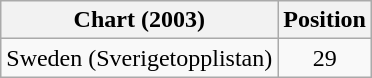<table class="wikitable">
<tr>
<th>Chart (2003)</th>
<th>Position</th>
</tr>
<tr>
<td>Sweden (Sverigetopplistan)</td>
<td align="center">29</td>
</tr>
</table>
